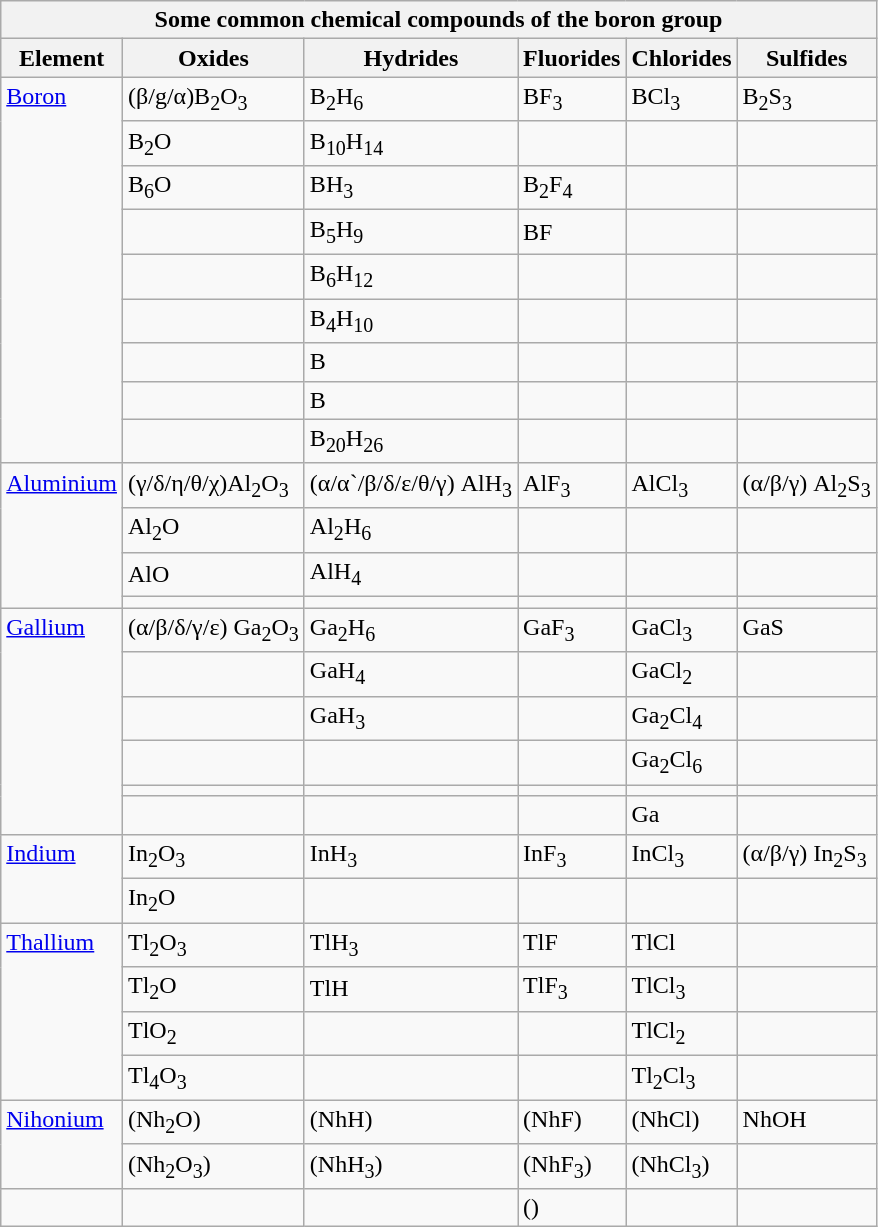<table class="wikitable collapsible collapsed">
<tr>
<th colspan="6">Some common chemical compounds of the boron group<br></th>
</tr>
<tr>
<th>Element</th>
<th>Oxides</th>
<th>Hydrides</th>
<th>Fluorides</th>
<th>Chlorides</th>
<th>Sulfides</th>
</tr>
<tr valign="top">
<td rowspan=9><a href='#'>Boron</a></td>
<td>(β/g/α)B<sub>2</sub>O<sub>3</sub></td>
<td>B<sub>2</sub>H<sub>6</sub></td>
<td>BF<sub>3</sub></td>
<td>BCl<sub>3</sub></td>
<td>B<sub>2</sub>S<sub>3</sub></td>
</tr>
<tr>
<td>B<sub>2</sub>O</td>
<td>B<sub>10</sub>H<sub>14</sub></td>
<td></td>
<td></td>
<td></td>
</tr>
<tr>
<td>B<sub>6</sub>O</td>
<td>BH<sub>3</sub></td>
<td>B<sub>2</sub>F<sub>4</sub></td>
<td></td>
<td></td>
</tr>
<tr>
<td></td>
<td>B<sub>5</sub>H<sub>9</sub></td>
<td>BF</td>
<td></td>
<td></td>
</tr>
<tr>
<td></td>
<td>B<sub>6</sub>H<sub>12</sub></td>
<td></td>
<td></td>
<td></td>
</tr>
<tr>
<td></td>
<td>B<sub>4</sub>H<sub>10</sub></td>
<td></td>
<td></td>
<td></td>
</tr>
<tr>
<td></td>
<td>B</td>
<td></td>
<td></td>
<td></td>
</tr>
<tr>
<td></td>
<td>B</td>
<td></td>
<td></td>
<td></td>
</tr>
<tr>
<td></td>
<td>B<sub>20</sub>H<sub>26</sub></td>
<td></td>
<td></td>
<td></td>
</tr>
<tr valign="top">
<td rowspan=4><a href='#'>Aluminium</a></td>
<td>(γ/δ/η/θ/χ)Al<sub>2</sub>O<sub>3</sub></td>
<td>(α/α`/β/δ/ε/θ/γ) AlH<sub>3</sub></td>
<td>AlF<sub>3</sub></td>
<td>AlCl<sub>3</sub></td>
<td>(α/β/γ) Al<sub>2</sub>S<sub>3</sub></td>
</tr>
<tr>
<td>Al<sub>2</sub>O</td>
<td>Al<sub>2</sub>H<sub>6</sub></td>
<td></td>
<td></td>
<td></td>
</tr>
<tr>
<td>AlO</td>
<td>AlH<sub>4</sub></td>
<td></td>
<td></td>
<td></td>
</tr>
<tr>
<td></td>
<td></td>
<td></td>
<td></td>
<td></td>
</tr>
<tr valign="top">
<td rowspan=6><a href='#'>Gallium</a></td>
<td>(α/β/δ/γ/ε) Ga<sub>2</sub>O<sub>3</sub></td>
<td>Ga<sub>2</sub>H<sub>6</sub></td>
<td>GaF<sub>3</sub></td>
<td>GaCl<sub>3</sub></td>
<td>GaS</td>
</tr>
<tr>
<td></td>
<td>GaH<sub>4</sub></td>
<td></td>
<td>GaCl<sub>2</sub></td>
<td></td>
</tr>
<tr>
<td></td>
<td>GaH<sub>3</sub></td>
<td></td>
<td>Ga<sub>2</sub>Cl<sub>4</sub></td>
<td></td>
</tr>
<tr>
<td></td>
<td></td>
<td></td>
<td>Ga<sub>2</sub>Cl<sub>6</sub></td>
<td></td>
</tr>
<tr>
<td></td>
<td></td>
<td></td>
<td></td>
<td></td>
</tr>
<tr>
<td></td>
<td></td>
<td></td>
<td>Ga</td>
<td></td>
</tr>
<tr valign="top">
<td rowspan=2><a href='#'>Indium</a></td>
<td>In<sub>2</sub>O<sub>3</sub></td>
<td>InH<sub>3</sub></td>
<td>InF<sub>3</sub></td>
<td>InCl<sub>3</sub></td>
<td>(α/β/γ) In<sub>2</sub>S<sub>3</sub></td>
</tr>
<tr>
<td>In<sub>2</sub>O</td>
<td></td>
<td></td>
<td></td>
<td></td>
</tr>
<tr valign="top">
<td rowspan=4><a href='#'>Thallium</a></td>
<td>Tl<sub>2</sub>O<sub>3</sub></td>
<td>TlH<sub>3</sub></td>
<td>TlF</td>
<td>TlCl</td>
<td></td>
</tr>
<tr>
<td>Tl<sub>2</sub>O</td>
<td>TlH</td>
<td>TlF<sub>3</sub></td>
<td>TlCl<sub>3</sub></td>
<td></td>
</tr>
<tr>
<td>TlO<sub>2</sub></td>
<td></td>
<td></td>
<td>TlCl<sub>2</sub></td>
<td></td>
</tr>
<tr>
<td>Tl<sub>4</sub>O<sub>3</sub></td>
<td></td>
<td></td>
<td>Tl<sub>2</sub>Cl<sub>3</sub></td>
<td></td>
</tr>
<tr valign="top">
<td rowspan=2><a href='#'>Nihonium</a></td>
<td>(Nh<sub>2</sub>O)</td>
<td>(NhH)</td>
<td>(NhF)</td>
<td>(NhCl)</td>
<td>NhOH</td>
</tr>
<tr>
<td>(Nh<sub>2</sub>O<sub>3</sub>)</td>
<td>(NhH<sub>3</sub>)</td>
<td>(NhF<sub>3</sub>)</td>
<td>(NhCl<sub>3</sub>)</td>
<td></td>
</tr>
<tr>
<td></td>
<td></td>
<td></td>
<td>()</td>
<td></td>
<td></td>
</tr>
</table>
